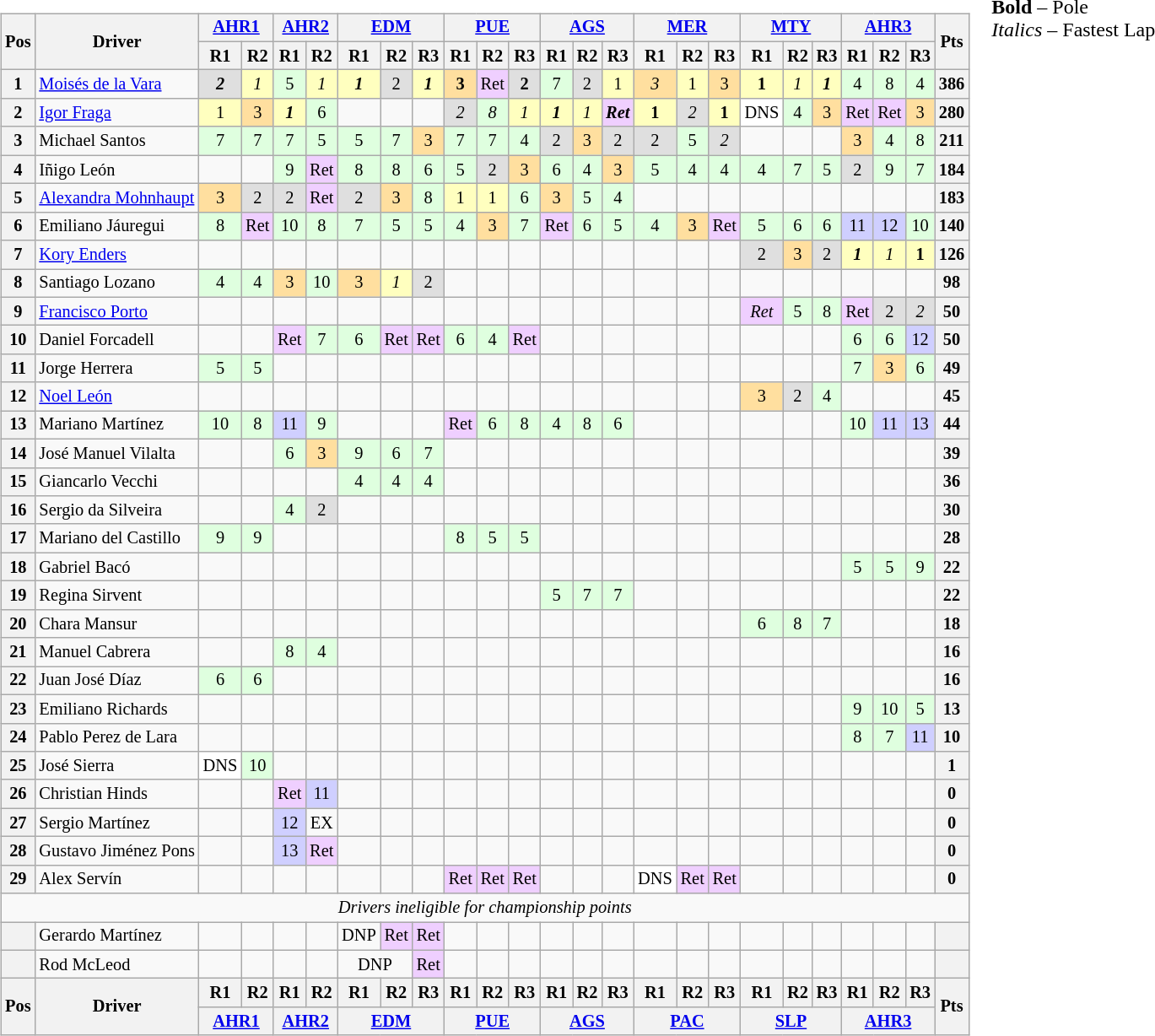<table>
<tr>
<td><br><table class="wikitable" style="font-size: 85%; text-align:center">
<tr>
<th rowspan=2>Pos</th>
<th rowspan=2>Driver</th>
<th colspan=2><a href='#'>AHR1</a></th>
<th colspan=2><a href='#'>AHR2</a></th>
<th colspan=3><a href='#'>EDM</a></th>
<th colspan=3><a href='#'>PUE</a></th>
<th colspan=3><a href='#'>AGS</a></th>
<th colspan=3><a href='#'>MER</a></th>
<th colspan=3><a href='#'>MTY</a></th>
<th colspan=3><a href='#'>AHR3</a></th>
<th rowspan=2>Pts</th>
</tr>
<tr>
<th>R1</th>
<th>R2</th>
<th>R1</th>
<th>R2</th>
<th>R1</th>
<th>R2</th>
<th>R3</th>
<th>R1</th>
<th>R2</th>
<th>R3</th>
<th>R1</th>
<th>R2</th>
<th>R3</th>
<th>R1</th>
<th>R2</th>
<th>R3</th>
<th>R1</th>
<th>R2</th>
<th>R3</th>
<th>R1</th>
<th>R2</th>
<th>R3</th>
</tr>
<tr>
<th>1</th>
<td style="text-align:left"> <a href='#'>Moisés de la Vara</a></td>
<td style="background:#dfdfdf"><strong><em>2</em></strong></td>
<td style="background:#ffffbf"><em>1</em></td>
<td style="background:#dfffdf">5</td>
<td style="background:#ffffbf"><em>1</em></td>
<td style="background:#ffffbf"><strong><em>1</em></strong></td>
<td style="background:#dfdfdf">2</td>
<td style="background:#ffffbf"><strong><em>1</em></strong></td>
<td style="background:#ffdf9f"><strong>3</strong></td>
<td style="background:#efcfff">Ret</td>
<td style="background:#dfdfdf"><strong>2</strong></td>
<td style="background:#dfffdf">7</td>
<td style="background:#dfdfdf">2</td>
<td style="background:#ffffbf">1</td>
<td style="background:#ffdf9f"><em>3</em></td>
<td style="background:#ffffbf">1</td>
<td style="background:#ffdf9f">3</td>
<td style="background:#ffffbf"><strong>1</strong></td>
<td style="background:#ffffbf"><em>1</em></td>
<td style="background:#ffffbf"><strong><em>1</em></strong></td>
<td style="background:#dfffdf">4</td>
<td style="background:#dfffdf">8</td>
<td style="background:#dfffdf">4</td>
<th>386</th>
</tr>
<tr>
<th>2</th>
<td style="text-align:left"> <a href='#'>Igor Fraga</a></td>
<td style="background:#ffffbf">1</td>
<td style="background:#ffdf9f">3</td>
<td style="background:#ffffbf"><strong><em>1</em></strong></td>
<td style="background:#dfffdf">6</td>
<td></td>
<td></td>
<td></td>
<td style="background:#dfdfdf"><em>2</em></td>
<td style="background:#dfffdf"><em>8</em></td>
<td style="background:#ffffbf"><em>1</em></td>
<td style="background:#ffffbf"><strong><em>1</em></strong></td>
<td style="background:#ffffbf"><em>1</em></td>
<td style="background:#efcfff"><strong><em>Ret</em></strong></td>
<td style="background:#ffffbf"><strong>1</strong></td>
<td style="background:#dfdfdf"><em>2</em></td>
<td style="background:#ffffbf"><strong>1</strong></td>
<td style="background:#ffffff">DNS</td>
<td style="background:#dfffdf">4</td>
<td style="background:#ffdf9f">3</td>
<td style="background:#efcfff">Ret</td>
<td style="background:#efcfff">Ret</td>
<td style="background:#ffdf9f">3</td>
<th>280</th>
</tr>
<tr>
<th>3</th>
<td style="text-align:left"> Michael Santos</td>
<td style="background:#dfffdf">7</td>
<td style="background:#dfffdf">7</td>
<td style="background:#dfffdf">7</td>
<td style="background:#dfffdf">5</td>
<td style="background:#dfffdf">5</td>
<td style="background:#dfffdf">7</td>
<td style="background:#ffdf9f">3</td>
<td style="background:#dfffdf">7</td>
<td style="background:#dfffdf">7</td>
<td style="background:#dfffdf">4</td>
<td style="background:#dfdfdf">2</td>
<td style="background:#ffdf9f">3</td>
<td style="background:#dfdfdf">2</td>
<td style="background:#dfdfdf">2</td>
<td style="background:#dfffdf">5</td>
<td style="background:#dfdfdf"><em>2</em></td>
<td></td>
<td></td>
<td></td>
<td style="background:#ffdf9f">3</td>
<td style="background:#dfffdf">4</td>
<td style="background:#dfffdf">8</td>
<th>211</th>
</tr>
<tr>
<th>4</th>
<td style="text-align:left"> Iñigo León</td>
<td></td>
<td></td>
<td style="background:#dfffdf">9</td>
<td style="background:#efcfff">Ret</td>
<td style="background:#dfffdf">8</td>
<td style="background:#dfffdf">8</td>
<td style="background:#dfffdf">6</td>
<td style="background:#dfffdf">5</td>
<td style="background:#dfdfdf">2</td>
<td style="background:#ffdf9f">3</td>
<td style="background:#dfffdf">6</td>
<td style="background:#dfffdf">4</td>
<td style="background:#ffdf9f">3</td>
<td style="background:#dfffdf">5</td>
<td style="background:#dfffdf">4</td>
<td style="background:#dfffdf">4</td>
<td style="background:#dfffdf">4</td>
<td style="background:#dfffdf">7</td>
<td style="background:#dfffdf">5</td>
<td style="background:#dfdfdf">2</td>
<td style="background:#dfffdf">9</td>
<td style="background:#dfffdf">7</td>
<th>184</th>
</tr>
<tr>
<th>5</th>
<td style="text-align:left"> <a href='#'>Alexandra Mohnhaupt</a></td>
<td style="background:#ffdf9f">3</td>
<td style="background:#dfdfdf">2</td>
<td style="background:#dfdfdf">2</td>
<td style="background:#efcfff">Ret</td>
<td style="background:#dfdfdf">2</td>
<td style="background:#ffdf9f">3</td>
<td style="background:#dfffdf">8</td>
<td style="background:#ffffbf">1</td>
<td style="background:#ffffbf">1</td>
<td style="background:#dfffdf">6</td>
<td style="background:#ffdf9f">3</td>
<td style="background:#dfffdf">5</td>
<td style="background:#dfffdf">4</td>
<td></td>
<td></td>
<td></td>
<td></td>
<td></td>
<td></td>
<td></td>
<td></td>
<td></td>
<th>183</th>
</tr>
<tr>
<th>6</th>
<td style="text-align:left"> Emiliano Jáuregui</td>
<td style="background:#dfffdf">8</td>
<td style="background:#efcfff">Ret</td>
<td style="background:#dfffdf">10</td>
<td style="background:#dfffdf">8</td>
<td style="background:#dfffdf">7</td>
<td style="background:#dfffdf">5</td>
<td style="background:#dfffdf">5</td>
<td style="background:#dfffdf">4</td>
<td style="background:#ffdf9f">3</td>
<td style="background:#dfffdf">7</td>
<td style="background:#efcfff">Ret</td>
<td style="background:#dfffdf">6</td>
<td style="background:#dfffdf">5</td>
<td style="background:#dfffdf">4</td>
<td style="background:#ffdf9f">3</td>
<td style="background:#efcfff">Ret</td>
<td style="background:#dfffdf">5</td>
<td style="background:#dfffdf">6</td>
<td style="background:#dfffdf">6</td>
<td style="background:#cfcfff">11</td>
<td style="background:#cfcfff">12</td>
<td style="background:#dfffdf">10</td>
<th>140</th>
</tr>
<tr>
<th>7</th>
<td style="text-align:left"> <a href='#'>Kory Enders</a></td>
<td></td>
<td></td>
<td></td>
<td></td>
<td></td>
<td></td>
<td></td>
<td></td>
<td></td>
<td></td>
<td></td>
<td></td>
<td></td>
<td></td>
<td></td>
<td></td>
<td style="background:#dfdfdf">2</td>
<td style="background:#ffdf9f">3</td>
<td style="background:#dfdfdf">2</td>
<td style="background:#ffffbf"><strong><em>1</em></strong></td>
<td style="background:#ffffbf"><em>1</em></td>
<td style="background:#ffffbf"><strong>1</strong></td>
<th>126</th>
</tr>
<tr>
<th>8</th>
<td style="text-align:left"> Santiago Lozano</td>
<td style="background:#dfffdf">4</td>
<td style="background:#dfffdf">4</td>
<td style="background:#ffdf9f">3</td>
<td style="background:#dfffdf">10</td>
<td style="background:#ffdf9f">3</td>
<td style="background:#ffffbf"><em>1</em></td>
<td style="background:#dfdfdf">2</td>
<td></td>
<td></td>
<td></td>
<td></td>
<td></td>
<td></td>
<td></td>
<td></td>
<td></td>
<td></td>
<td></td>
<td></td>
<td></td>
<td></td>
<td></td>
<th>98</th>
</tr>
<tr>
<th>9</th>
<td style="text-align:left"> <a href='#'>Francisco Porto</a></td>
<td></td>
<td></td>
<td></td>
<td></td>
<td></td>
<td></td>
<td></td>
<td></td>
<td></td>
<td></td>
<td></td>
<td></td>
<td></td>
<td></td>
<td></td>
<td></td>
<td style="background:#efcfff"><em>Ret</em></td>
<td style="background:#dfffdf">5</td>
<td style="background:#dfffdf">8</td>
<td style="background:#efcfff">Ret</td>
<td style="background:#dfdfdf">2</td>
<td style="background:#dfdfdf"><em>2</em></td>
<th>50</th>
</tr>
<tr>
<th>10</th>
<td style="text-align:left"> Daniel Forcadell</td>
<td></td>
<td></td>
<td style="background:#efcfff">Ret</td>
<td style="background:#dfffdf">7</td>
<td style="background:#dfffdf">6</td>
<td style="background:#efcfff">Ret</td>
<td style="background:#efcfff">Ret</td>
<td style="background:#dfffdf">6</td>
<td style="background:#dfffdf">4</td>
<td style="background:#efcfff">Ret</td>
<td></td>
<td></td>
<td></td>
<td></td>
<td></td>
<td></td>
<td></td>
<td></td>
<td></td>
<td style="background:#dfffdf">6</td>
<td style="background:#dfffdf">6</td>
<td style="background:#cfcfff">12</td>
<th>50</th>
</tr>
<tr>
<th>11</th>
<td style="text-align:left"> Jorge Herrera</td>
<td style="background:#dfffdf">5</td>
<td style="background:#dfffdf">5</td>
<td></td>
<td></td>
<td></td>
<td></td>
<td></td>
<td></td>
<td></td>
<td></td>
<td></td>
<td></td>
<td></td>
<td></td>
<td></td>
<td></td>
<td></td>
<td></td>
<td></td>
<td style="background:#dfffdf">7</td>
<td style="background:#ffdf9f">3</td>
<td style="background:#dfffdf">6</td>
<th>49</th>
</tr>
<tr>
<th>12</th>
<td style="text-align:left"> <a href='#'>Noel León</a></td>
<td></td>
<td></td>
<td></td>
<td></td>
<td></td>
<td></td>
<td></td>
<td></td>
<td></td>
<td></td>
<td></td>
<td></td>
<td></td>
<td></td>
<td></td>
<td></td>
<td style="background:#ffdf9f">3</td>
<td style="background:#dfdfdf">2</td>
<td style="background:#dfffdf">4</td>
<td></td>
<td></td>
<td></td>
<th>45</th>
</tr>
<tr>
<th>13</th>
<td style="text-align:left"> Mariano Martínez</td>
<td style="background:#dfffdf">10</td>
<td style="background:#dfffdf">8</td>
<td style="background:#cfcfff">11</td>
<td style="background:#dfffdf">9</td>
<td></td>
<td></td>
<td></td>
<td style="background:#efcfff">Ret</td>
<td style="background:#dfffdf">6</td>
<td style="background:#dfffdf">8</td>
<td style="background:#dfffdf">4</td>
<td style="background:#dfffdf">8</td>
<td style="background:#dfffdf">6</td>
<td></td>
<td></td>
<td></td>
<td></td>
<td></td>
<td></td>
<td style="background:#dfffdf">10</td>
<td style="background:#cfcfff">11</td>
<td style="background:#cfcfff">13</td>
<th>44</th>
</tr>
<tr>
<th>14</th>
<td style="text-align:left"> José Manuel Vilalta</td>
<td></td>
<td></td>
<td style="background:#dfffdf">6</td>
<td style="background:#ffdf9f">3</td>
<td style="background:#dfffdf">9</td>
<td style="background:#dfffdf">6</td>
<td style="background:#dfffdf">7</td>
<td></td>
<td></td>
<td></td>
<td></td>
<td></td>
<td></td>
<td></td>
<td></td>
<td></td>
<td></td>
<td></td>
<td></td>
<td></td>
<td></td>
<td></td>
<th>39</th>
</tr>
<tr>
<th>15</th>
<td style="text-align:left"> Giancarlo Vecchi</td>
<td></td>
<td></td>
<td></td>
<td></td>
<td style="background:#dfffdf">4</td>
<td style="background:#dfffdf">4</td>
<td style="background:#dfffdf">4</td>
<td></td>
<td></td>
<td></td>
<td></td>
<td></td>
<td></td>
<td></td>
<td></td>
<td></td>
<td></td>
<td></td>
<td></td>
<td></td>
<td></td>
<td></td>
<th>36</th>
</tr>
<tr>
<th>16</th>
<td style="text-align:left"> Sergio da Silveira</td>
<td></td>
<td></td>
<td style="background:#dfffdf">4</td>
<td style="background:#dfdfdf">2</td>
<td></td>
<td></td>
<td></td>
<td></td>
<td></td>
<td></td>
<td></td>
<td></td>
<td></td>
<td></td>
<td></td>
<td></td>
<td></td>
<td></td>
<td></td>
<td></td>
<td></td>
<td></td>
<th>30</th>
</tr>
<tr>
<th>17</th>
<td style="text-align:left"> Mariano del Castillo</td>
<td style="background:#dfffdf">9</td>
<td style="background:#dfffdf">9</td>
<td></td>
<td></td>
<td></td>
<td></td>
<td></td>
<td style="background:#dfffdf">8</td>
<td style="background:#dfffdf">5</td>
<td style="background:#dfffdf">5</td>
<td></td>
<td></td>
<td></td>
<td></td>
<td></td>
<td></td>
<td></td>
<td></td>
<td></td>
<td></td>
<td></td>
<td></td>
<th>28</th>
</tr>
<tr>
<th>18</th>
<td style="text-align:left"> Gabriel Bacó</td>
<td></td>
<td></td>
<td></td>
<td></td>
<td></td>
<td></td>
<td></td>
<td></td>
<td></td>
<td></td>
<td></td>
<td></td>
<td></td>
<td></td>
<td></td>
<td></td>
<td></td>
<td></td>
<td></td>
<td style="background:#dfffdf">5</td>
<td style="background:#dfffdf">5</td>
<td style="background:#dfffdf">9</td>
<th>22</th>
</tr>
<tr>
<th>19</th>
<td style="text-align:left"> Regina Sirvent</td>
<td></td>
<td></td>
<td></td>
<td></td>
<td></td>
<td></td>
<td></td>
<td></td>
<td></td>
<td></td>
<td style="background:#dfffdf">5</td>
<td style="background:#dfffdf">7</td>
<td style="background:#dfffdf">7</td>
<td></td>
<td></td>
<td></td>
<td></td>
<td></td>
<td></td>
<td></td>
<td></td>
<td></td>
<th>22</th>
</tr>
<tr>
<th>20</th>
<td style="text-align:left"> Chara Mansur</td>
<td></td>
<td></td>
<td></td>
<td></td>
<td></td>
<td></td>
<td></td>
<td></td>
<td></td>
<td></td>
<td></td>
<td></td>
<td></td>
<td></td>
<td></td>
<td></td>
<td style="background:#dfffdf">6</td>
<td style="background:#dfffdf">8</td>
<td style="background:#dfffdf">7</td>
<td></td>
<td></td>
<td></td>
<th>18</th>
</tr>
<tr>
<th>21</th>
<td style="text-align:left"> Manuel Cabrera</td>
<td></td>
<td></td>
<td style="background:#dfffdf">8</td>
<td style="background:#dfffdf">4</td>
<td></td>
<td></td>
<td></td>
<td></td>
<td></td>
<td></td>
<td></td>
<td></td>
<td></td>
<td></td>
<td></td>
<td></td>
<td></td>
<td></td>
<td></td>
<td></td>
<td></td>
<td></td>
<th>16</th>
</tr>
<tr>
<th>22</th>
<td style="text-align:left"> Juan José Díaz</td>
<td style="background:#dfffdf">6</td>
<td style="background:#dfffdf">6</td>
<td></td>
<td></td>
<td></td>
<td></td>
<td></td>
<td></td>
<td></td>
<td></td>
<td></td>
<td></td>
<td></td>
<td></td>
<td></td>
<td></td>
<td></td>
<td></td>
<td></td>
<td></td>
<td></td>
<td></td>
<th>16</th>
</tr>
<tr>
<th>23</th>
<td style="text-align:left"> Emiliano Richards</td>
<td></td>
<td></td>
<td></td>
<td></td>
<td></td>
<td></td>
<td></td>
<td></td>
<td></td>
<td></td>
<td></td>
<td></td>
<td></td>
<td></td>
<td></td>
<td></td>
<td></td>
<td></td>
<td></td>
<td style="background:#dfffdf">9</td>
<td style="background:#dfffdf">10</td>
<td style="background:#dfffdf">5</td>
<th>13</th>
</tr>
<tr>
<th>24</th>
<td style="text-align:left"> Pablo Perez de Lara</td>
<td></td>
<td></td>
<td></td>
<td></td>
<td></td>
<td></td>
<td></td>
<td></td>
<td></td>
<td></td>
<td></td>
<td></td>
<td></td>
<td></td>
<td></td>
<td></td>
<td></td>
<td></td>
<td></td>
<td style="background:#dfffdf">8</td>
<td style="background:#dfffdf">7</td>
<td style="background:#cfcfff">11</td>
<th>10</th>
</tr>
<tr>
<th>25</th>
<td style="text-align:left"> José Sierra</td>
<td style="background:#ffffff">DNS</td>
<td style="background:#dfffdf">10</td>
<td></td>
<td></td>
<td></td>
<td></td>
<td></td>
<td></td>
<td></td>
<td></td>
<td></td>
<td></td>
<td></td>
<td></td>
<td></td>
<td></td>
<td></td>
<td></td>
<td></td>
<td></td>
<td></td>
<td></td>
<th>1</th>
</tr>
<tr>
<th>26</th>
<td style="text-align:left"> Christian Hinds</td>
<td></td>
<td></td>
<td style="background:#efcfff">Ret</td>
<td style="background:#cfcfff">11</td>
<td></td>
<td></td>
<td></td>
<td></td>
<td></td>
<td></td>
<td></td>
<td></td>
<td></td>
<td></td>
<td></td>
<td></td>
<td></td>
<td></td>
<td></td>
<td></td>
<td></td>
<td></td>
<th>0</th>
</tr>
<tr>
<th>27</th>
<td style="text-align:left"> Sergio Martínez</td>
<td></td>
<td></td>
<td style="background:#cfcfff">12</td>
<td>EX</td>
<td></td>
<td></td>
<td></td>
<td></td>
<td></td>
<td></td>
<td></td>
<td></td>
<td></td>
<td></td>
<td></td>
<td></td>
<td></td>
<td></td>
<td></td>
<td></td>
<td></td>
<td></td>
<th>0</th>
</tr>
<tr>
<th>28</th>
<td style="text-align:left" nowrap> Gustavo Jiménez Pons</td>
<td></td>
<td></td>
<td style="background:#cfcfff">13</td>
<td style="background:#efcfff">Ret</td>
<td></td>
<td></td>
<td></td>
<td></td>
<td></td>
<td></td>
<td></td>
<td></td>
<td></td>
<td></td>
<td></td>
<td></td>
<td></td>
<td></td>
<td></td>
<td></td>
<td></td>
<td></td>
<th>0</th>
</tr>
<tr>
<th>29</th>
<td style="text-align:left"> Alex Servín</td>
<td></td>
<td></td>
<td></td>
<td></td>
<td></td>
<td></td>
<td></td>
<td style="background:#efcfff">Ret</td>
<td style="background:#efcfff">Ret</td>
<td style="background:#efcfff">Ret</td>
<td></td>
<td></td>
<td></td>
<td style="background:#ffffff">DNS</td>
<td style="background:#efcfff">Ret</td>
<td style="background:#efcfff">Ret</td>
<td></td>
<td></td>
<td></td>
<td></td>
<td></td>
<td></td>
<th>0</th>
</tr>
<tr>
<td colspan=26><em>Drivers ineligible for championship points</em></td>
</tr>
<tr>
<th></th>
<td style="text-align:left"> Gerardo Martínez</td>
<td></td>
<td></td>
<td></td>
<td></td>
<td>DNP</td>
<td style="background:#efcfff">Ret</td>
<td style="background:#efcfff">Ret</td>
<td></td>
<td></td>
<td></td>
<td></td>
<td></td>
<td></td>
<td></td>
<td></td>
<td></td>
<td></td>
<td></td>
<td></td>
<td></td>
<td></td>
<td></td>
<th></th>
</tr>
<tr>
<th></th>
<td style="text-align:left"> Rod McLeod</td>
<td></td>
<td></td>
<td></td>
<td></td>
<td colspan=2>DNP</td>
<td style="background:#efcfff">Ret</td>
<td></td>
<td></td>
<td></td>
<td></td>
<td></td>
<td></td>
<td></td>
<td></td>
<td></td>
<td></td>
<td></td>
<td></td>
<td></td>
<td></td>
<td></td>
<th></th>
</tr>
<tr>
<th rowspan=2>Pos</th>
<th rowspan=2>Driver</th>
<th>R1</th>
<th>R2</th>
<th>R1</th>
<th>R2</th>
<th>R1</th>
<th>R2</th>
<th>R3</th>
<th>R1</th>
<th>R2</th>
<th>R3</th>
<th>R1</th>
<th>R2</th>
<th>R3</th>
<th>R1</th>
<th>R2</th>
<th>R3</th>
<th>R1</th>
<th>R2</th>
<th>R3</th>
<th>R1</th>
<th>R2</th>
<th>R3</th>
<th rowspan=2>Pts</th>
</tr>
<tr>
<th colspan=2><a href='#'>AHR1</a></th>
<th colspan=2><a href='#'>AHR2</a></th>
<th colspan=3><a href='#'>EDM</a></th>
<th colspan=3><a href='#'>PUE</a></th>
<th colspan=3><a href='#'>AGS</a></th>
<th colspan=3><a href='#'>PAC</a></th>
<th colspan=3><a href='#'>SLP</a></th>
<th colspan=3><a href='#'>AHR3</a></th>
</tr>
</table>
</td>
<td style="vertical-align:top"><br>
<span><strong>Bold</strong> – Pole<br><em>Italics</em> – Fastest Lap</span></td>
</tr>
</table>
